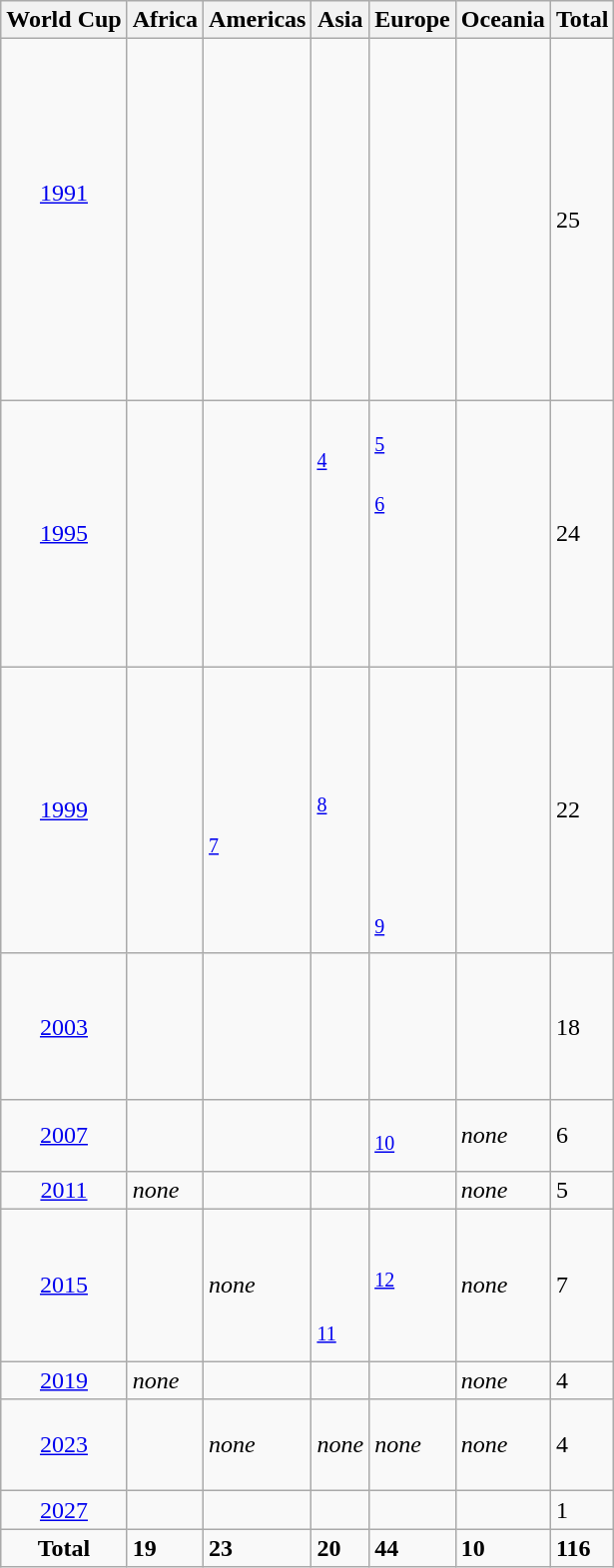<table class="wikitable" style="text-align: left;">
<tr>
<th>World Cup</th>
<th>Africa</th>
<th>Americas</th>
<th>Asia</th>
<th>Europe</th>
<th>Oceania</th>
<th>Total</th>
</tr>
<tr>
<td style="text-align:center;"><a href='#'>1991</a><br><br><br></td>
<td><br><br><br><em></em></td>
<td><em></em><br><em></em><br><em></em></td>
<td><em></em><br></td>
<td><br><br><br><br><em></em><br><br><br><br><em></em><br><br><br><br><br></td>
<td><br><em></em></td>
<td>25</td>
</tr>
<tr>
<td style="text-align:center;"><a href='#'>1995</a><br></td>
<td><br></td>
<td><br><br><br></td>
<td><sup><a href='#'>4</a></sup><br><br><br><br><br><br></td>
<td><br><sup><a href='#'>5</a></sup><br><br><sup><a href='#'>6</a></sup><br><br><br><br><br><br><em></em></td>
<td><em></em></td>
<td>24</td>
</tr>
<tr>
<td style="text-align:center;"><a href='#'>1999</a><br></td>
<td><br></td>
<td><br><br><br><sup><a href='#'>7</a></sup><br></td>
<td><sup><a href='#'>8</a></sup></td>
<td><br><br><br><em></em><br><em></em><br><br><br><em></em><br><br><sup><a href='#'>9</a></sup></td>
<td><em></em><br><br><br></td>
<td>22</td>
</tr>
<tr>
<td style="text-align:center;"><a href='#'>2003</a><br></td>
<td><br><br><br></td>
<td><br><br><br><br><br></td>
<td></td>
<td><br><br><br></td>
<td><br><br></td>
<td>18</td>
</tr>
<tr>
<td style="text-align:center;"><a href='#'>2007</a><br></td>
<td><br></td>
<td></td>
<td></td>
<td><br><sup><a href='#'>10</a></sup></td>
<td><em>none</em></td>
<td>6</td>
</tr>
<tr>
<td style="text-align:center;"><a href='#'>2011</a><br></td>
<td><em>none</em></td>
<td></td>
<td><br></td>
<td><br></td>
<td><em>none</em></td>
<td>5</td>
</tr>
<tr>
<td style="text-align:center;"><a href='#'>2015</a><br></td>
<td></td>
<td><em>none</em></td>
<td><br><br><br><br><sup><a href='#'>11</a></sup></td>
<td><sup><a href='#'>12</a></sup></td>
<td><em>none</em></td>
<td>7</td>
</tr>
<tr>
<td style="text-align:center;"><a href='#'>2019</a><br></td>
<td><em>none</em></td>
<td><br></td>
<td></td>
<td></td>
<td><em>none</em></td>
<td>4</td>
</tr>
<tr>
<td style="text-align:center;"><a href='#'>2023</a><br></td>
<td><br> <br> <br></td>
<td><em>none</em></td>
<td><em>none</em></td>
<td><em>none</em></td>
<td><em>none</em></td>
<td>4</td>
</tr>
<tr>
<td style="text-align:center;"><a href='#'>2027</a><br></td>
<td></td>
<td></td>
<td></td>
<td></td>
<td></td>
<td>1</td>
</tr>
<tr>
<td style="text-align:center;"><strong>Total</strong></td>
<td><strong>19</strong></td>
<td><strong>23</strong></td>
<td><strong>20</strong></td>
<td><strong>44</strong></td>
<td><strong>10</strong></td>
<td><strong>116</strong></td>
</tr>
</table>
